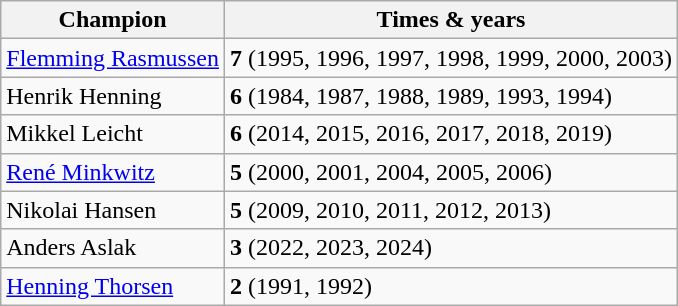<table class="wikitable">
<tr>
<th>Champion</th>
<th>Times & years</th>
</tr>
<tr>
<td> <a href='#'>Flemming Rasmussen</a></td>
<td><strong>7</strong> (1995, 1996, 1997, 1998, 1999, 2000, 2003)</td>
</tr>
<tr>
<td> Henrik Henning</td>
<td><strong>6</strong> (1984, 1987, 1988, 1989, 1993, 1994)</td>
</tr>
<tr>
<td> Mikkel Leicht</td>
<td><strong>6</strong> (2014, 2015, 2016, 2017, 2018, 2019)</td>
</tr>
<tr>
<td> <a href='#'>René Minkwitz</a></td>
<td><strong>5</strong> (2000, 2001, 2004, 2005, 2006)</td>
</tr>
<tr>
<td> Nikolai Hansen</td>
<td><strong>5</strong> (2009, 2010, 2011, 2012, 2013)</td>
</tr>
<tr>
<td> Anders Aslak</td>
<td><strong>3</strong> (2022, 2023, 2024)</td>
</tr>
<tr>
<td> <a href='#'>Henning Thorsen</a></td>
<td><strong>2</strong> (1991, 1992)</td>
</tr>
</table>
